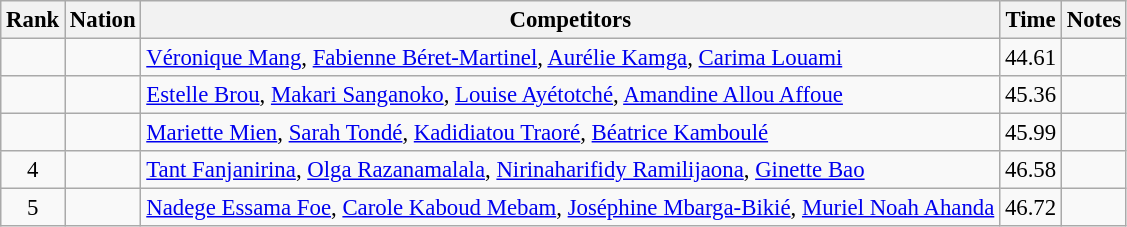<table class="wikitable sortable" style="text-align:center; font-size:95%">
<tr>
<th>Rank</th>
<th>Nation</th>
<th>Competitors</th>
<th>Time</th>
<th>Notes</th>
</tr>
<tr>
<td></td>
<td align=left></td>
<td align=left><a href='#'>Véronique Mang</a>, <a href='#'>Fabienne Béret-Martinel</a>, <a href='#'>Aurélie Kamga</a>, <a href='#'>Carima Louami</a></td>
<td>44.61</td>
<td></td>
</tr>
<tr>
<td></td>
<td align=left></td>
<td align=left><a href='#'>Estelle Brou</a>, <a href='#'>Makari Sanganoko</a>, <a href='#'>Louise Ayétotché</a>, <a href='#'>Amandine Allou Affoue</a></td>
<td>45.36</td>
<td></td>
</tr>
<tr>
<td></td>
<td align=left></td>
<td align=left><a href='#'>Mariette Mien</a>, <a href='#'>Sarah Tondé</a>, <a href='#'>Kadidiatou Traoré</a>, <a href='#'>Béatrice Kamboulé</a></td>
<td>45.99</td>
<td></td>
</tr>
<tr>
<td>4</td>
<td align=left></td>
<td align=left><a href='#'>Tant Fanjanirina</a>, <a href='#'>Olga Razanamalala</a>, <a href='#'>Nirinaharifidy Ramilijaona</a>, <a href='#'>Ginette Bao</a></td>
<td>46.58</td>
<td></td>
</tr>
<tr>
<td>5</td>
<td align=left></td>
<td align=left><a href='#'>Nadege Essama Foe</a>, <a href='#'>Carole Kaboud Mebam</a>, <a href='#'>Joséphine Mbarga-Bikié</a>, <a href='#'>Muriel Noah Ahanda</a></td>
<td>46.72</td>
<td></td>
</tr>
</table>
